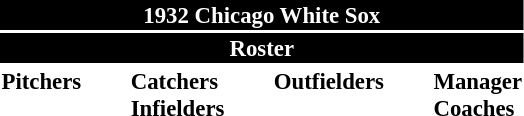<table class="toccolours" style="font-size: 95%;">
<tr>
<th colspan="10" style="background-color: black; color: white; text-align: center;">1932 Chicago White Sox</th>
</tr>
<tr>
<td colspan="10" style="background-color: black; color: white; text-align: center;"><strong>Roster</strong></td>
</tr>
<tr>
<td valign="top"><strong>Pitchers</strong><br>























</td>
<td width="25px"></td>
<td valign="top"><strong>Catchers</strong><br>


<strong>Infielders</strong>







</td>
<td width="25px"></td>
<td valign="top"><strong>Outfielders</strong><br>












</td>
<td width="25px"></td>
<td valign="top"><strong>Manager</strong><br>
<strong>Coaches</strong>

</td>
</tr>
</table>
